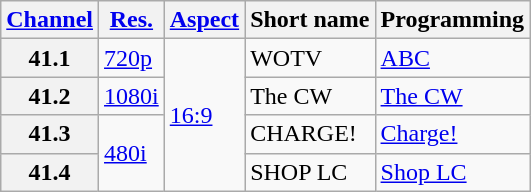<table class="wikitable">
<tr>
<th scope = "col"><a href='#'>Channel</a></th>
<th scope = "col"><a href='#'>Res.</a></th>
<th scope = "col"><a href='#'>Aspect</a></th>
<th scope = "col">Short name</th>
<th scope = "col">Programming</th>
</tr>
<tr>
<th scope = "row">41.1</th>
<td><a href='#'>720p</a></td>
<td rowspan=4><a href='#'>16:9</a></td>
<td>WOTV</td>
<td><a href='#'>ABC</a></td>
</tr>
<tr>
<th scope = "row">41.2</th>
<td><a href='#'>1080i</a></td>
<td>The CW</td>
<td><a href='#'>The CW</a></td>
</tr>
<tr>
<th scope = "row">41.3</th>
<td rowspan="2"><a href='#'>480i</a></td>
<td>CHARGE!</td>
<td><a href='#'>Charge!</a></td>
</tr>
<tr>
<th scope = "row">41.4</th>
<td>SHOP LC</td>
<td><a href='#'>Shop LC</a></td>
</tr>
</table>
